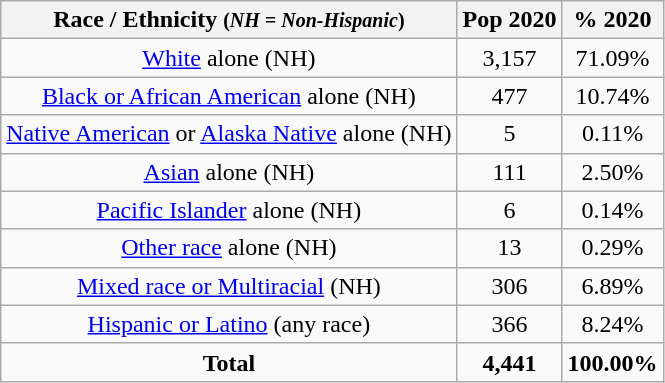<table class="wikitable" style="text-align:center;">
<tr>
<th>Race / Ethnicity <small>(<em>NH = Non-Hispanic</em>)</small></th>
<th>Pop 2020</th>
<th>% 2020</th>
</tr>
<tr>
<td><a href='#'>White</a> alone (NH)</td>
<td>3,157</td>
<td>71.09%</td>
</tr>
<tr>
<td><a href='#'>Black or African American</a> alone (NH)</td>
<td>477</td>
<td>10.74%</td>
</tr>
<tr>
<td><a href='#'>Native American</a> or <a href='#'>Alaska Native</a> alone (NH)</td>
<td>5</td>
<td>0.11%</td>
</tr>
<tr>
<td><a href='#'>Asian</a> alone (NH)</td>
<td>111</td>
<td>2.50%</td>
</tr>
<tr>
<td><a href='#'>Pacific Islander</a> alone (NH)</td>
<td>6</td>
<td>0.14%</td>
</tr>
<tr>
<td><a href='#'>Other race</a> alone (NH)</td>
<td>13</td>
<td>0.29%</td>
</tr>
<tr>
<td><a href='#'>Mixed race or Multiracial</a> (NH)</td>
<td>306</td>
<td>6.89%</td>
</tr>
<tr>
<td><a href='#'>Hispanic or Latino</a> (any race)</td>
<td>366</td>
<td>8.24%</td>
</tr>
<tr>
<td><strong>Total</strong></td>
<td><strong>4,441</strong></td>
<td><strong>100.00%</strong></td>
</tr>
</table>
